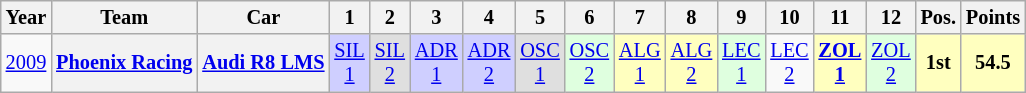<table class="wikitable" border="1" style="text-align:center; font-size:85%;">
<tr>
<th>Year</th>
<th>Team</th>
<th>Car</th>
<th>1</th>
<th>2</th>
<th>3</th>
<th>4</th>
<th>5</th>
<th>6</th>
<th>7</th>
<th>8</th>
<th>9</th>
<th>10</th>
<th>11</th>
<th>12</th>
<th>Pos.</th>
<th>Points</th>
</tr>
<tr>
<td><a href='#'>2009</a></td>
<th><a href='#'>Phoenix Racing</a></th>
<th><a href='#'>Audi R8 LMS</a></th>
<td style="background:#CFCFFF;"><a href='#'>SIL<br>1</a><br></td>
<td style="background:#DFDFDF;"><a href='#'>SIL<br>2</a><br></td>
<td style="background:#CFCFFF;"><a href='#'>ADR<br>1</a><br></td>
<td style="background:#CFCFFF;"><a href='#'>ADR<br>2</a><br></td>
<td style="background:#DFDFDF;"><a href='#'>OSC<br>1</a><br></td>
<td style="background:#DFFFDF;"><a href='#'>OSC<br>2</a><br></td>
<td style="background:#FFFFBF;"><a href='#'>ALG<br>1</a><br></td>
<td style="background:#FFFFBF;"><a href='#'>ALG<br>2</a><br></td>
<td style="background:#DFFFDF;"><a href='#'>LEC<br>1</a><br></td>
<td><a href='#'>LEC<br>2</a><br></td>
<td style="background:#FFFFBF;"><strong><a href='#'>ZOL<br>1</a></strong><br></td>
<td style="background:#DFFFDF;"><a href='#'>ZOL<br>2</a><br></td>
<th style="background:#FFFFBF;"><strong>1st</strong></th>
<th style="background:#FFFFBF;"><strong>54.5</strong></th>
</tr>
</table>
